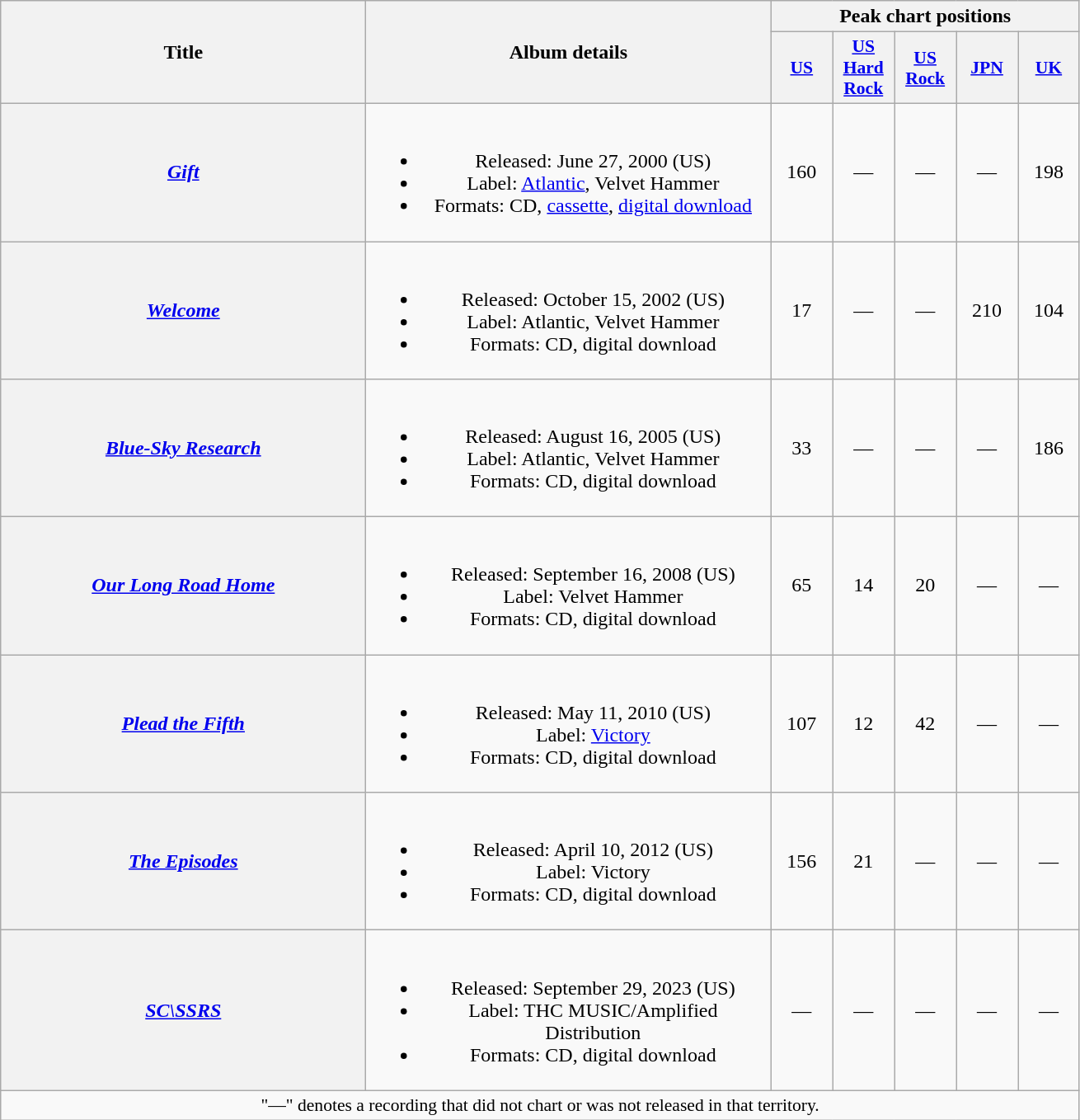<table class="wikitable plainrowheaders" style="text-align:center;">
<tr>
<th scope="col" rowspan="2" style="width:18em;">Title</th>
<th scope="col" rowspan="2" style="width:20em;">Album details</th>
<th scope="col" colspan="5">Peak chart positions</th>
</tr>
<tr>
<th scope="col" style="width:3em;font-size:90%;"><a href='#'>US</a><br></th>
<th scope="col" style="width:3em;font-size:90%;"><a href='#'>US<br>Hard Rock</a><br></th>
<th scope="col" style="width:3em;font-size:90%;"><a href='#'>US<br>Rock</a><br></th>
<th scope="col" style="width:3em;font-size:90%;"><a href='#'>JPN</a><br></th>
<th scope="col" style="width:3em;font-size:90%;"><a href='#'>UK</a><br></th>
</tr>
<tr>
<th scope="row"><em><a href='#'>Gift</a></em></th>
<td><br><ul><li>Released: June 27, 2000 <span>(US)</span></li><li>Label: <a href='#'>Atlantic</a>, Velvet Hammer</li><li>Formats: CD, <a href='#'>cassette</a>, <a href='#'>digital download</a></li></ul></td>
<td>160</td>
<td>—</td>
<td>—</td>
<td>—</td>
<td>198</td>
</tr>
<tr>
<th scope="row"><em><a href='#'>Welcome</a></em></th>
<td><br><ul><li>Released: October 15, 2002 <span>(US)</span></li><li>Label: Atlantic, Velvet Hammer</li><li>Formats: CD, digital download</li></ul></td>
<td>17</td>
<td>—</td>
<td>—</td>
<td>210</td>
<td>104</td>
</tr>
<tr>
<th scope="row"><em><a href='#'>Blue-Sky Research</a></em></th>
<td><br><ul><li>Released: August 16, 2005 <span>(US)</span></li><li>Label: Atlantic, Velvet Hammer</li><li>Formats: CD, digital download</li></ul></td>
<td>33</td>
<td>—</td>
<td>—</td>
<td>—</td>
<td>186</td>
</tr>
<tr>
<th scope="row"><em><a href='#'>Our Long Road Home</a></em></th>
<td><br><ul><li>Released: September 16, 2008 <span>(US)</span></li><li>Label: Velvet Hammer</li><li>Formats: CD, digital download</li></ul></td>
<td>65</td>
<td>14</td>
<td>20</td>
<td>—</td>
<td>—</td>
</tr>
<tr>
<th scope="row"><em><a href='#'>Plead the Fifth</a></em></th>
<td><br><ul><li>Released: May 11, 2010 <span>(US)</span></li><li>Label: <a href='#'>Victory</a></li><li>Formats: CD, digital download</li></ul></td>
<td>107</td>
<td>12</td>
<td>42</td>
<td>—</td>
<td>—</td>
</tr>
<tr>
<th scope="row"><em><a href='#'>The Episodes</a></em></th>
<td><br><ul><li>Released: April 10, 2012 <span>(US)</span></li><li>Label: Victory</li><li>Formats: CD, digital download</li></ul></td>
<td>156</td>
<td>21</td>
<td>—</td>
<td>—</td>
<td>—</td>
</tr>
<tr>
<th scope="row"><em><a href='#'>SC\SSRS</a></em></th>
<td><br><ul><li>Released: September 29, 2023 <span>(US)</span></li><li>Label: THC MUSIC/Amplified Distribution</li><li>Formats: CD, digital download</li></ul></td>
<td>—</td>
<td>—</td>
<td>—</td>
<td>—</td>
<td>—</td>
</tr>
<tr>
<td colspan="10" style="font-size:90%">"—" denotes a recording that did not chart or was not released in that territory.</td>
</tr>
</table>
